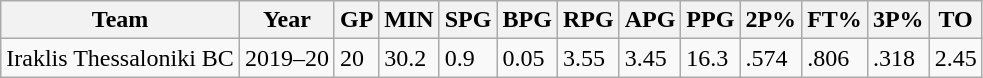<table class="wikitable">
<tr>
<th>Team</th>
<th>Year</th>
<th>GP</th>
<th>MIN</th>
<th>SPG</th>
<th>BPG</th>
<th>RPG</th>
<th>APG</th>
<th>PPG</th>
<th>2P%</th>
<th>FT%</th>
<th>3P%</th>
<th>TO</th>
</tr>
<tr>
<td>Iraklis Thessaloniki BC</td>
<td>2019–20</td>
<td>20</td>
<td>30.2</td>
<td>0.9</td>
<td>0.05</td>
<td>3.55</td>
<td>3.45</td>
<td>16.3</td>
<td>.574</td>
<td>.806</td>
<td>.318</td>
<td>2.45</td>
</tr>
</table>
